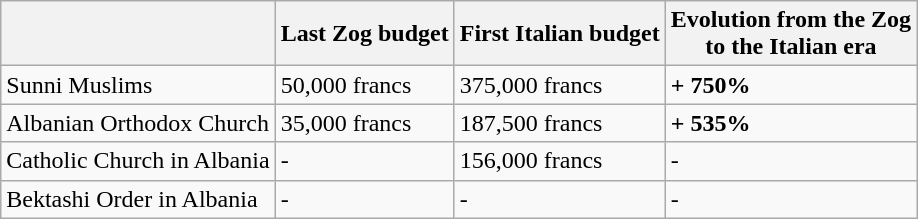<table class="wikitable sortable">
<tr>
<th></th>
<th>Last Zog budget</th>
<th>First Italian budget</th>
<th>Evolution from the Zog <br>to the Italian era</th>
</tr>
<tr>
<td>Sunni Muslims</td>
<td>50,000 francs</td>
<td>375,000 francs</td>
<td><strong> + 750%</strong></td>
</tr>
<tr>
<td>Albanian Orthodox Church</td>
<td>35,000 francs</td>
<td>187,500 francs</td>
<td><strong> + 535%</strong></td>
</tr>
<tr>
<td>Catholic Church in Albania</td>
<td>-</td>
<td>156,000 francs</td>
<td>-</td>
</tr>
<tr>
<td>Bektashi Order in Albania</td>
<td>-</td>
<td>-</td>
<td>-</td>
</tr>
</table>
